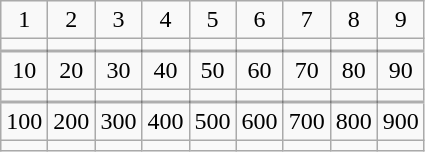<table class="wikitable" style="text-align:center; ">
<tr>
<td>1</td>
<td>2</td>
<td>3</td>
<td>4</td>
<td>5</td>
<td>6</td>
<td>7</td>
<td>8</td>
<td>9</td>
</tr>
<tr>
<td></td>
<td></td>
<td></td>
<td></td>
<td></td>
<td></td>
<td></td>
<td></td>
<td></td>
</tr>
<tr style="border-top: 2px solid rgba(0,0,0, .3);">
<td>10</td>
<td>20</td>
<td>30</td>
<td>40</td>
<td>50</td>
<td>60</td>
<td>70</td>
<td>80</td>
<td>90</td>
</tr>
<tr>
<td></td>
<td></td>
<td></td>
<td></td>
<td></td>
<td></td>
<td></td>
<td></td>
<td></td>
</tr>
<tr style="border-top: 2px solid rgba(0,0,0, .3);">
<td>100</td>
<td>200</td>
<td>300</td>
<td>400</td>
<td>500</td>
<td>600</td>
<td>700</td>
<td>800</td>
<td>900</td>
</tr>
<tr>
<td></td>
<td></td>
<td></td>
<td></td>
<td></td>
<td></td>
<td></td>
<td></td>
<td></td>
</tr>
</table>
